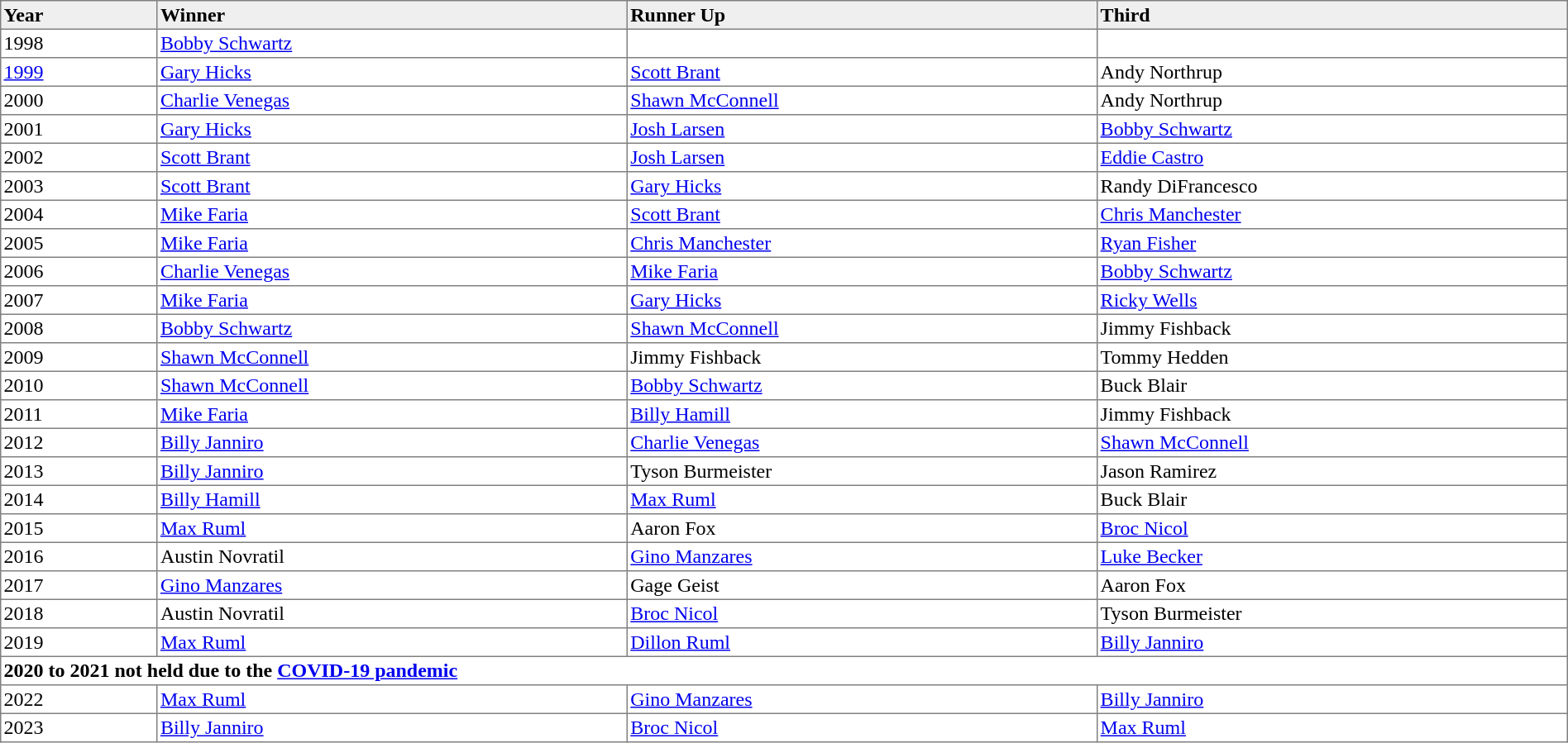<table border=1 cellpadding=2 cellspacing=0 width=100% style="border-collapse:collapse">
<tr align=left style="background:#efefef;">
<th width=4% >Year</th>
<th width=12% >Winner</th>
<th width=12% >Runner Up</th>
<th width=12% >Third</th>
</tr>
<tr align=left>
<td>1998</td>
<td><a href='#'>Bobby Schwartz</a></td>
<td></td>
<td></td>
</tr>
<tr align=left>
<td><a href='#'>1999</a></td>
<td><a href='#'>Gary Hicks</a></td>
<td><a href='#'>Scott Brant</a></td>
<td>Andy Northrup</td>
</tr>
<tr align=left>
<td>2000</td>
<td><a href='#'>Charlie Venegas</a></td>
<td><a href='#'>Shawn McConnell</a></td>
<td>Andy Northrup</td>
</tr>
<tr align=left>
<td>2001</td>
<td><a href='#'>Gary Hicks</a></td>
<td><a href='#'>Josh Larsen</a></td>
<td><a href='#'>Bobby Schwartz</a></td>
</tr>
<tr align=left>
<td>2002</td>
<td><a href='#'>Scott Brant</a></td>
<td><a href='#'>Josh Larsen</a></td>
<td><a href='#'>Eddie Castro</a></td>
</tr>
<tr align=left>
<td>2003</td>
<td><a href='#'>Scott Brant</a></td>
<td><a href='#'>Gary Hicks</a></td>
<td>Randy DiFrancesco</td>
</tr>
<tr align=left>
<td>2004</td>
<td><a href='#'>Mike Faria</a></td>
<td><a href='#'>Scott Brant</a></td>
<td><a href='#'>Chris Manchester</a></td>
</tr>
<tr align=left>
<td>2005</td>
<td><a href='#'>Mike Faria</a></td>
<td><a href='#'>Chris Manchester</a></td>
<td><a href='#'>Ryan Fisher</a></td>
</tr>
<tr align=left>
<td>2006</td>
<td><a href='#'>Charlie Venegas</a></td>
<td><a href='#'>Mike Faria</a></td>
<td><a href='#'>Bobby Schwartz</a></td>
</tr>
<tr align=left>
<td>2007</td>
<td><a href='#'>Mike Faria</a></td>
<td><a href='#'>Gary Hicks</a></td>
<td><a href='#'>Ricky Wells</a></td>
</tr>
<tr align=left>
<td>2008</td>
<td><a href='#'>Bobby Schwartz</a></td>
<td><a href='#'>Shawn McConnell</a></td>
<td>Jimmy Fishback</td>
</tr>
<tr align=left>
<td>2009</td>
<td><a href='#'>Shawn McConnell</a></td>
<td>Jimmy Fishback</td>
<td>Tommy Hedden</td>
</tr>
<tr align=left>
<td>2010</td>
<td><a href='#'>Shawn McConnell</a></td>
<td><a href='#'>Bobby Schwartz</a></td>
<td>Buck Blair</td>
</tr>
<tr align=left>
<td>2011</td>
<td><a href='#'>Mike Faria</a></td>
<td><a href='#'>Billy Hamill</a></td>
<td>Jimmy Fishback</td>
</tr>
<tr align=left>
<td>2012</td>
<td><a href='#'>Billy Janniro</a></td>
<td><a href='#'>Charlie Venegas</a></td>
<td><a href='#'>Shawn McConnell</a></td>
</tr>
<tr align=left>
<td>2013</td>
<td><a href='#'>Billy Janniro</a></td>
<td>Tyson Burmeister</td>
<td>Jason Ramirez</td>
</tr>
<tr align=left>
<td>2014</td>
<td><a href='#'>Billy Hamill</a></td>
<td><a href='#'>Max Ruml</a></td>
<td>Buck Blair</td>
</tr>
<tr align=left>
<td>2015</td>
<td><a href='#'>Max Ruml</a></td>
<td>Aaron Fox</td>
<td><a href='#'>Broc Nicol</a></td>
</tr>
<tr align=left>
<td>2016</td>
<td>Austin Novratil</td>
<td><a href='#'>Gino Manzares</a></td>
<td><a href='#'>Luke Becker</a></td>
</tr>
<tr align=left>
<td>2017</td>
<td><a href='#'>Gino Manzares</a></td>
<td>Gage Geist</td>
<td>Aaron Fox</td>
</tr>
<tr align=left>
<td>2018</td>
<td>Austin Novratil</td>
<td><a href='#'>Broc Nicol</a></td>
<td>Tyson Burmeister</td>
</tr>
<tr align=left>
<td>2019</td>
<td><a href='#'>Max Ruml</a></td>
<td><a href='#'>Dillon Ruml</a></td>
<td><a href='#'>Billy Janniro</a></td>
</tr>
<tr align=left>
<td colspan=6><strong>2020 to 2021 not held due to the <a href='#'>COVID-19 pandemic</a></strong></td>
</tr>
<tr align=left>
<td>2022</td>
<td><a href='#'>Max Ruml</a></td>
<td><a href='#'>Gino Manzares</a></td>
<td><a href='#'>Billy Janniro</a></td>
</tr>
<tr align=left>
<td>2023</td>
<td><a href='#'>Billy Janniro</a></td>
<td><a href='#'>Broc Nicol</a></td>
<td><a href='#'>Max Ruml</a></td>
</tr>
</table>
